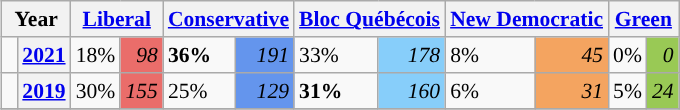<table class="wikitable" style="float:right; width:400; font-size:90%; margin-left:1em;">
<tr>
<th colspan="2" scope="col">Year</th>
<th colspan="2" scope="col"><a href='#'>Liberal</a></th>
<th colspan="2" scope="col"><a href='#'>Conservative</a></th>
<th colspan="2" scope="col"><a href='#'>Bloc Québécois</a></th>
<th colspan="2" scope="col"><a href='#'>New Democratic</a></th>
<th colspan="2" scope="col"><a href='#'>Green</a></th>
</tr>
<tr>
<td style="width: 0.25em; background-color: "></td>
<th><a href='#'>2021</a></th>
<td>18%</td>
<td style="text-align:right; background:#EA6D6A;"><em>98</em></td>
<td><strong>36%</strong></td>
<td style="text-align:right; background:#6495ED;"><em>191</em></td>
<td>33%</td>
<td style="text-align:right; background:#87CEFA;"><em>178</em></td>
<td>8%</td>
<td style="text-align:right; background:#F4A460;"><em>45</em></td>
<td>0%</td>
<td style="text-align:right; background:#99C955;"><em>0</em></td>
</tr>
<tr>
<td style="width: 0.25em; background-color: "></td>
<th><a href='#'>2019</a></th>
<td>30%</td>
<td style="text-align:right; background:#EA6D6A;"><em>155</em></td>
<td>25%</td>
<td style="text-align:right; background:#6495ED;"><em>129</em></td>
<td><strong>31%</strong></td>
<td style="text-align:right; background:#87CEFA;"><em>160</em></td>
<td>6%</td>
<td style="text-align:right; background:#F4A460;"><em>31</em></td>
<td>5%</td>
<td style="text-align:right; background:#99C955;"><em>24</em></td>
</tr>
<tr>
</tr>
</table>
